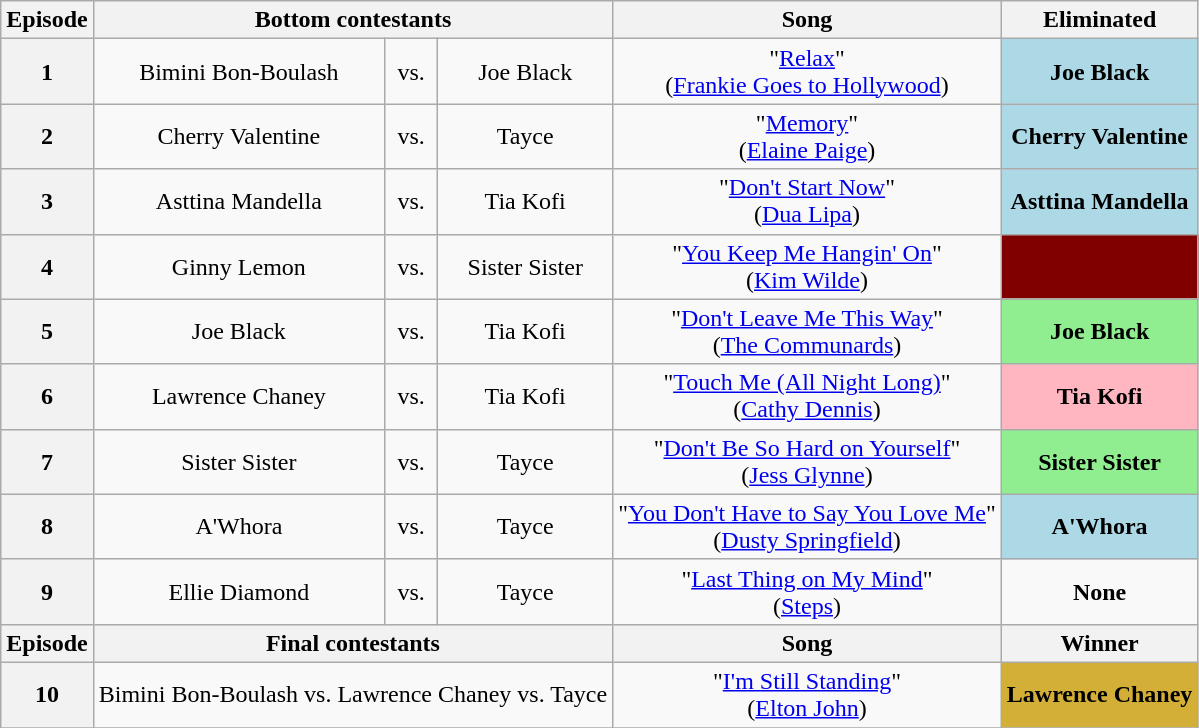<table class="wikitable" style="text-align:center">
<tr>
<th scope="col">Episode</th>
<th scope="col" colspan="3">Bottom contestants</th>
<th scope="col">Song</th>
<th scope="col">Eliminated</th>
</tr>
<tr>
<th scope="row">1</th>
<td nowrap>Bimini Bon-Boulash</td>
<td>vs.</td>
<td>Joe Black</td>
<td>"<a href='#'>Relax</a>"<br>(<a href='#'>Frankie Goes to Hollywood</a>)</td>
<td bgcolor="lightblue"><strong>Joe Black</strong></td>
</tr>
<tr>
<th scope="row">2</th>
<td>Cherry Valentine</td>
<td>vs.</td>
<td>Tayce</td>
<td>"<a href='#'>Memory</a>"<br>(<a href='#'>Elaine Paige</a>)</td>
<td bgcolor="lightblue"><strong>Cherry Valentine</strong></td>
</tr>
<tr>
<th scope="row">3</th>
<td>Asttina Mandella</td>
<td>vs.</td>
<td>Tia Kofi</td>
<td>"<a href='#'>Don't Start Now</a>"<br>(<a href='#'>Dua Lipa</a>)</td>
<td bgcolor="lightblue"><strong>Asttina Mandella</strong></td>
</tr>
<tr>
<th scope="row">4</th>
<td>Ginny Lemon</td>
<td>vs.</td>
<td nowrap>Sister Sister</td>
<td>"<a href='#'>You Keep Me Hangin' On</a>"<br>(<a href='#'>Kim Wilde</a>)</td>
<td bgcolor="maroon"></td>
</tr>
<tr>
<th scope="row">5</th>
<td>Joe Black</td>
<td>vs.</td>
<td>Tia Kofi</td>
<td>"<a href='#'>Don't Leave Me This Way</a>"<br>(<a href='#'>The Communards</a>)</td>
<td bgcolor="lightgreen"><strong>Joe Black</strong></td>
</tr>
<tr>
<th scope="row">6</th>
<td>Lawrence Chaney</td>
<td>vs.</td>
<td>Tia Kofi</td>
<td>"<a href='#'>Touch Me (All Night Long)</a>"<br>(<a href='#'>Cathy Dennis</a>)</td>
<td bgcolor="lightpink"><strong>Tia Kofi</strong></td>
</tr>
<tr>
<th scope="row">7</th>
<td>Sister Sister</td>
<td>vs.</td>
<td>Tayce</td>
<td>"<a href='#'>Don't Be So Hard on Yourself</a>"<br>(<a href='#'>Jess Glynne</a>)</td>
<td bgcolor="lightgreen"><strong>Sister Sister</strong></td>
</tr>
<tr>
<th scope="row">8</th>
<td>A'Whora</td>
<td>vs.</td>
<td>Tayce</td>
<td nowrap>"<a href='#'>You Don't Have to Say You Love Me</a>"<br>(<a href='#'>Dusty Springfield</a>)</td>
<td bgcolor="lightblue"><strong>A'Whora</strong></td>
</tr>
<tr>
<th scope="row">9</th>
<td>Ellie Diamond</td>
<td>vs.</td>
<td>Tayce</td>
<td>"<a href='#'>Last Thing on My Mind</a>"<br>(<a href='#'>Steps</a>)</td>
<td><strong>None</strong></td>
</tr>
<tr>
<th scope="col">Episode</th>
<th scope="col" colspan="3">Final contestants</th>
<th scope="col">Song</th>
<th scope="col">Winner</th>
</tr>
<tr>
<th scope="row">10</th>
<td colspan="3">Bimini Bon-Boulash vs. Lawrence Chaney vs. Tayce</td>
<td>"<a href='#'>I'm Still Standing</a>"<br>(<a href='#'>Elton John</a>)</td>
<td bgcolor="#D4AF37" nowrap><strong>Lawrence Chaney</strong></td>
</tr>
<tr>
</tr>
</table>
